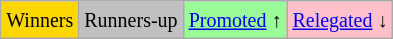<table class="wikitable">
<tr>
<td style="background:gold"><small>Winners</small></td>
<td style="background:silver"><small>Runners-up</small></td>
<td style="background:palegreen"><small><a href='#'>Promoted</a> ↑</small></td>
<td style="background:pink"><small><a href='#'>Relegated</a> ↓</small></td>
</tr>
</table>
